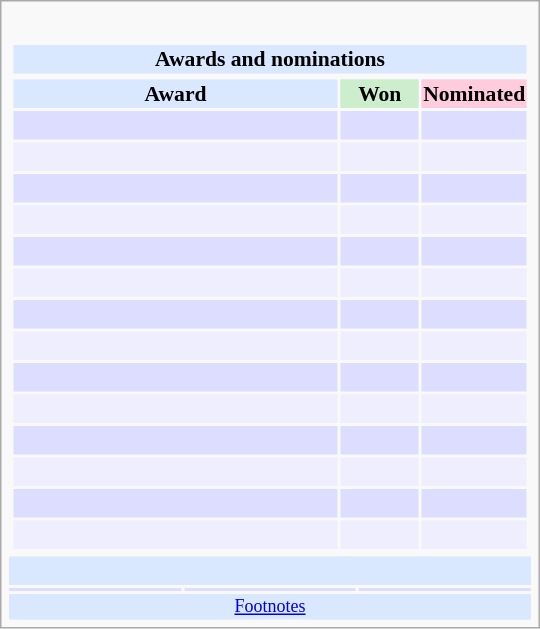<table class="infobox" style="width: 25em; text-align: left; font-size: 90%; vertical-align: middle;">
<tr>
<td colspan="3" style="text-align:center;"></td>
</tr>
<tr>
<td colspan=3><br><table class="collapsible collapsed" width=100%>
<tr>
<th colspan=3 style="background-color: #D9E8FF; text-align: center;">Awards and nominations</th>
</tr>
<tr>
</tr>
<tr style="background:#d9e8ff; text-align:center;">
<td><strong>Award</strong></td>
<td style="background:#cec; text-size:0.9em; width:50px;"><strong>Won</strong></td>
<td style="background:#fcd; text-size:0.9em; width:50px;"><strong>Nominated</strong></td>
</tr>
<tr style="background:#ddf;">
<td style="text-align:center;"><br></td>
<td></td>
<td></td>
</tr>
<tr style="background:#eef;">
<td style="text-align:center;"><br></td>
<td></td>
<td></td>
</tr>
<tr style="background:#ddf;">
<td style="text-align:center;"><br></td>
<td></td>
<td></td>
</tr>
<tr style="background:#eef;">
<td style="text-align:center;"><br></td>
<td></td>
<td></td>
</tr>
<tr style="background:#ddf;">
<td style="text-align:center;"><br></td>
<td></td>
<td></td>
</tr>
<tr style="background:#eef;">
<td style="text-align:center;"><br></td>
<td></td>
<td></td>
</tr>
<tr style="background:#ddf;">
<td style="text-align:center;"><br></td>
<td></td>
<td></td>
</tr>
<tr style="background:#eef;">
<td style="text-align:center;"><br></td>
<td></td>
<td></td>
</tr>
<tr style="background:#ddf;">
<td style="text-align:center;"><br></td>
<td></td>
<td></td>
</tr>
<tr style="background:#eef;">
<td style="text-align:center;"><br></td>
<td></td>
<td></td>
</tr>
<tr style="background:#ddf;">
<td style="text-align:center;"><br></td>
<td></td>
<td></td>
</tr>
<tr style="background:#eef;">
<td style="text-align:center;"><br></td>
<td></td>
<td></td>
</tr>
<tr style="background:#ddf;">
<td style="text-align:center;"><br></td>
<td></td>
<td></td>
</tr>
<tr style="background:#eef;">
<td style="text-align:center;"><br></td>
<td></td>
<td></td>
</tr>
</table>
</td>
</tr>
<tr style="background:#d9e8ff;">
<td style="text-align:center;" colspan="3"><br></td>
</tr>
<tr style="background:#ddf;">
<td></td>
<td></td>
<td></td>
</tr>
<tr style="background:#d9e8ff;">
<td colspan="3" style="font-size: smaller; text-align:center;"><a href='#'>Footnotes</a></td>
</tr>
</table>
